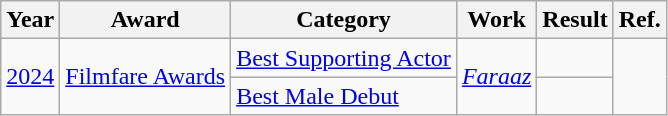<table class="wikitable">
<tr>
<th>Year</th>
<th>Award</th>
<th>Category</th>
<th>Work</th>
<th>Result</th>
<th>Ref.</th>
</tr>
<tr>
<td rowspan="2"><a href='#'>2024</a></td>
<td rowspan="2"><a href='#'>Filmfare Awards</a></td>
<td><a href='#'>Best Supporting Actor</a></td>
<td rowspan="2"><em><a href='#'>Faraaz</a></em></td>
<td></td>
<td rowspan="2"></td>
</tr>
<tr>
<td><a href='#'>Best Male Debut</a></td>
<td></td>
</tr>
</table>
